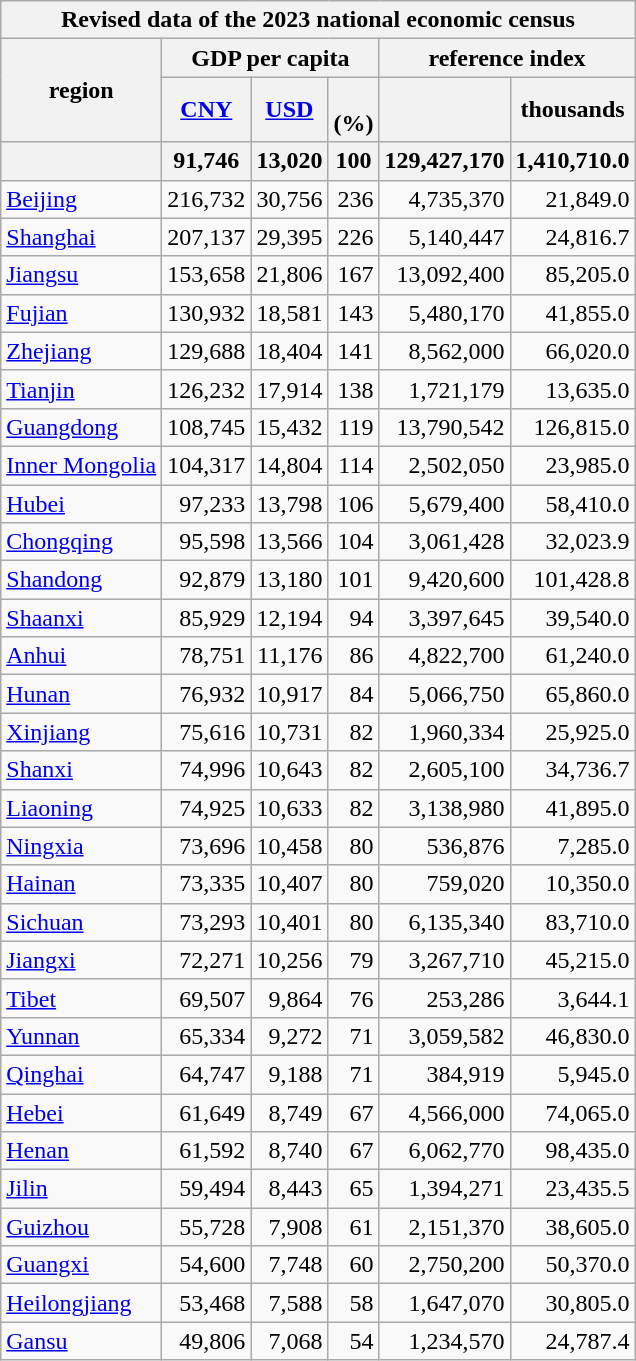<table class="wikitable sortable static-row-numbers col2center" style="text-align:right;">
<tr>
<th colspan="7" align="center">Revised data of the 2023 national economic census<br></th>
</tr>
<tr align=center>
<th style="text-align:center;" rowspan="2">region</th>
<th style="text-align:center;" colspan="3">GDP per capita</th>
<th style="text-align:center;" colspan="2">reference index</th>
</tr>
<tr align=center>
<th><a href='#'>CNY</a></th>
<th><a href='#'>USD</a></th>
<th><br>(%)</th>
<th></th>
<th>thousands<br></th>
</tr>
<tr align=right>
<th align=left></th>
<th>91,746</th>
<th>13,020</th>
<th>100</th>
<th>129,427,170</th>
<th>1,410,710.0</th>
</tr>
<tr align=right>
<td align=left><a href='#'>Beijing</a></td>
<td>216,732</td>
<td>30,756</td>
<td>236</td>
<td>4,735,370</td>
<td>21,849.0</td>
</tr>
<tr align=right>
<td align=left><a href='#'>Shanghai</a></td>
<td>207,137</td>
<td>29,395</td>
<td>226</td>
<td>5,140,447</td>
<td>24,816.7</td>
</tr>
<tr align=right>
<td align=left><a href='#'>Jiangsu</a></td>
<td>153,658</td>
<td>21,806</td>
<td>167</td>
<td>13,092,400</td>
<td>85,205.0</td>
</tr>
<tr align=right>
<td align=left><a href='#'>Fujian</a></td>
<td>130,932</td>
<td>18,581</td>
<td>143</td>
<td>5,480,170</td>
<td>41,855.0</td>
</tr>
<tr align=right>
<td align=left><a href='#'>Zhejiang</a></td>
<td>129,688</td>
<td>18,404</td>
<td>141</td>
<td>8,562,000</td>
<td>66,020.0</td>
</tr>
<tr align=right>
<td align=left><a href='#'>Tianjin</a></td>
<td>126,232</td>
<td>17,914</td>
<td>138</td>
<td>1,721,179</td>
<td>13,635.0</td>
</tr>
<tr align=right>
<td align=left><a href='#'>Guangdong</a></td>
<td>108,745</td>
<td>15,432</td>
<td>119</td>
<td>13,790,542</td>
<td>126,815.0</td>
</tr>
<tr align=right>
<td align=left><a href='#'>Inner Mongolia</a></td>
<td>104,317</td>
<td>14,804</td>
<td>114</td>
<td>2,502,050</td>
<td>23,985.0</td>
</tr>
<tr align=right>
<td align=left><a href='#'>Hubei</a></td>
<td>97,233</td>
<td>13,798</td>
<td>106</td>
<td>5,679,400</td>
<td>58,410.0</td>
</tr>
<tr align=right>
<td align=left><a href='#'>Chongqing</a></td>
<td>95,598</td>
<td>13,566</td>
<td>104</td>
<td>3,061,428</td>
<td>32,023.9</td>
</tr>
<tr align=right>
<td align=left><a href='#'>Shandong</a></td>
<td>92,879</td>
<td>13,180</td>
<td>101</td>
<td>9,420,600</td>
<td>101,428.8</td>
</tr>
<tr align=right>
<td align=left><a href='#'>Shaanxi</a></td>
<td>85,929</td>
<td>12,194</td>
<td>94</td>
<td>3,397,645</td>
<td>39,540.0</td>
</tr>
<tr align=right>
<td align=left><a href='#'>Anhui</a></td>
<td>78,751</td>
<td>11,176</td>
<td>86</td>
<td>4,822,700</td>
<td>61,240.0</td>
</tr>
<tr align=right>
<td align=left><a href='#'>Hunan</a></td>
<td>76,932</td>
<td>10,917</td>
<td>84</td>
<td>5,066,750</td>
<td>65,860.0</td>
</tr>
<tr align=right>
<td align=left><a href='#'>Xinjiang</a></td>
<td>75,616</td>
<td>10,731</td>
<td>82</td>
<td>1,960,334</td>
<td>25,925.0</td>
</tr>
<tr align=right>
<td align=left><a href='#'>Shanxi</a></td>
<td>74,996</td>
<td>10,643</td>
<td>82</td>
<td>2,605,100</td>
<td>34,736.7</td>
</tr>
<tr align=right>
<td align=left><a href='#'>Liaoning</a></td>
<td>74,925</td>
<td>10,633</td>
<td>82</td>
<td>3,138,980</td>
<td>41,895.0</td>
</tr>
<tr align=right>
<td align=left><a href='#'>Ningxia</a></td>
<td>73,696</td>
<td>10,458</td>
<td>80</td>
<td>536,876</td>
<td>7,285.0</td>
</tr>
<tr align=right>
<td align=left><a href='#'>Hainan</a></td>
<td>73,335</td>
<td>10,407</td>
<td>80</td>
<td>759,020</td>
<td>10,350.0</td>
</tr>
<tr align=right>
<td align=left><a href='#'>Sichuan</a></td>
<td>73,293</td>
<td>10,401</td>
<td>80</td>
<td>6,135,340</td>
<td>83,710.0</td>
</tr>
<tr align=right>
<td align=left><a href='#'>Jiangxi</a></td>
<td>72,271</td>
<td>10,256</td>
<td>79</td>
<td>3,267,710</td>
<td>45,215.0</td>
</tr>
<tr align=right>
<td align=left><a href='#'>Tibet</a></td>
<td>69,507</td>
<td>9,864</td>
<td>76</td>
<td>253,286</td>
<td>3,644.1</td>
</tr>
<tr align=right>
<td align=left><a href='#'>Yunnan</a></td>
<td>65,334</td>
<td>9,272</td>
<td>71</td>
<td>3,059,582</td>
<td>46,830.0</td>
</tr>
<tr align=right>
<td align=left><a href='#'>Qinghai</a></td>
<td>64,747</td>
<td>9,188</td>
<td>71</td>
<td>384,919</td>
<td>5,945.0</td>
</tr>
<tr align=right>
<td align=left><a href='#'>Hebei</a></td>
<td>61,649</td>
<td>8,749</td>
<td>67</td>
<td>4,566,000</td>
<td>74,065.0</td>
</tr>
<tr align=right>
<td align=left><a href='#'>Henan</a></td>
<td>61,592</td>
<td>8,740</td>
<td>67</td>
<td>6,062,770</td>
<td>98,435.0</td>
</tr>
<tr align=right>
<td align=left><a href='#'>Jilin</a></td>
<td>59,494</td>
<td>8,443</td>
<td>65</td>
<td>1,394,271</td>
<td>23,435.5</td>
</tr>
<tr align=right>
<td align=left><a href='#'>Guizhou</a></td>
<td>55,728</td>
<td>7,908</td>
<td>61</td>
<td>2,151,370</td>
<td>38,605.0</td>
</tr>
<tr align=right>
<td align=left><a href='#'>Guangxi</a></td>
<td>54,600</td>
<td>7,748</td>
<td>60</td>
<td>2,750,200</td>
<td>50,370.0</td>
</tr>
<tr align=right>
<td align=left><a href='#'>Heilongjiang</a></td>
<td>53,468</td>
<td>7,588</td>
<td>58</td>
<td>1,647,070</td>
<td>30,805.0</td>
</tr>
<tr align=right>
<td align=left><a href='#'>Gansu</a></td>
<td>49,806</td>
<td>7,068</td>
<td>54</td>
<td>1,234,570</td>
<td>24,787.4</td>
</tr>
</table>
